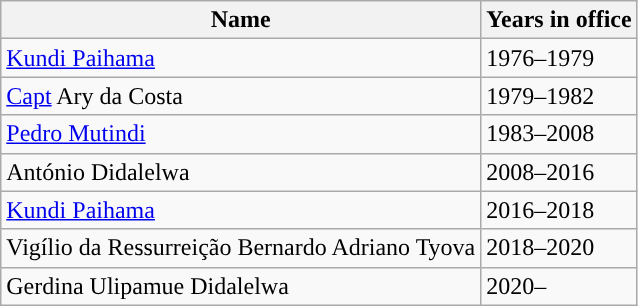<table class="wikitable sortable">
<tr>
<th>Name</th>
<th>Years in office</th>
</tr>
<tr>
<td><a href='#'>Kundi Paihama</a></td>
<td data-sort-value="04">1976–1979</td>
</tr>
<tr>
<td><a href='#'>Capt</a> Ary da Costa</td>
<td data-sort-value="04">1979–1982</td>
</tr>
<tr>
<td><a href='#'>Pedro Mutindi</a></td>
<td data-sort-value="26">1983–2008</td>
</tr>
<tr>
<td>António Didalelwa</td>
<td data-sort-value="09">2008–2016</td>
</tr>
<tr>
<td><a href='#'>Kundi Paihama</a></td>
<td data-sort-value="03">2016–2018</td>
</tr>
<tr>
<td>Vigílio da Ressurreição Bernardo Adriano Tyova</td>
<td data-sort-value="02">2018–2020</td>
</tr>
<tr>
<td>Gerdina Ulipamue Didalelwa</td>
<td>2020–</td>
</tr>
</table>
